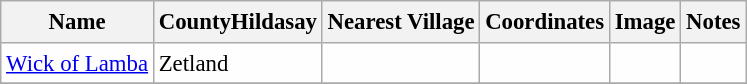<table class="wikitable sortable" style="table-layout:fixed;background-color:#FEFEFE;font-size:95%;padding:0.30em;line-height:1.35em;">
<tr>
<th scope="col">Name</th>
<th scope="col">CountyHildasay</th>
<th scope="col">Nearest Village</th>
<th scope="col" data-sort-type="number">Coordinates</th>
<th scope="col">Image</th>
<th scope="col">Notes</th>
</tr>
<tr>
<td><a href='#'>Wick of Lamba</a></td>
<td>Zetland</td>
<td></td>
<td></td>
<td></td>
<td></td>
</tr>
<tr>
</tr>
</table>
